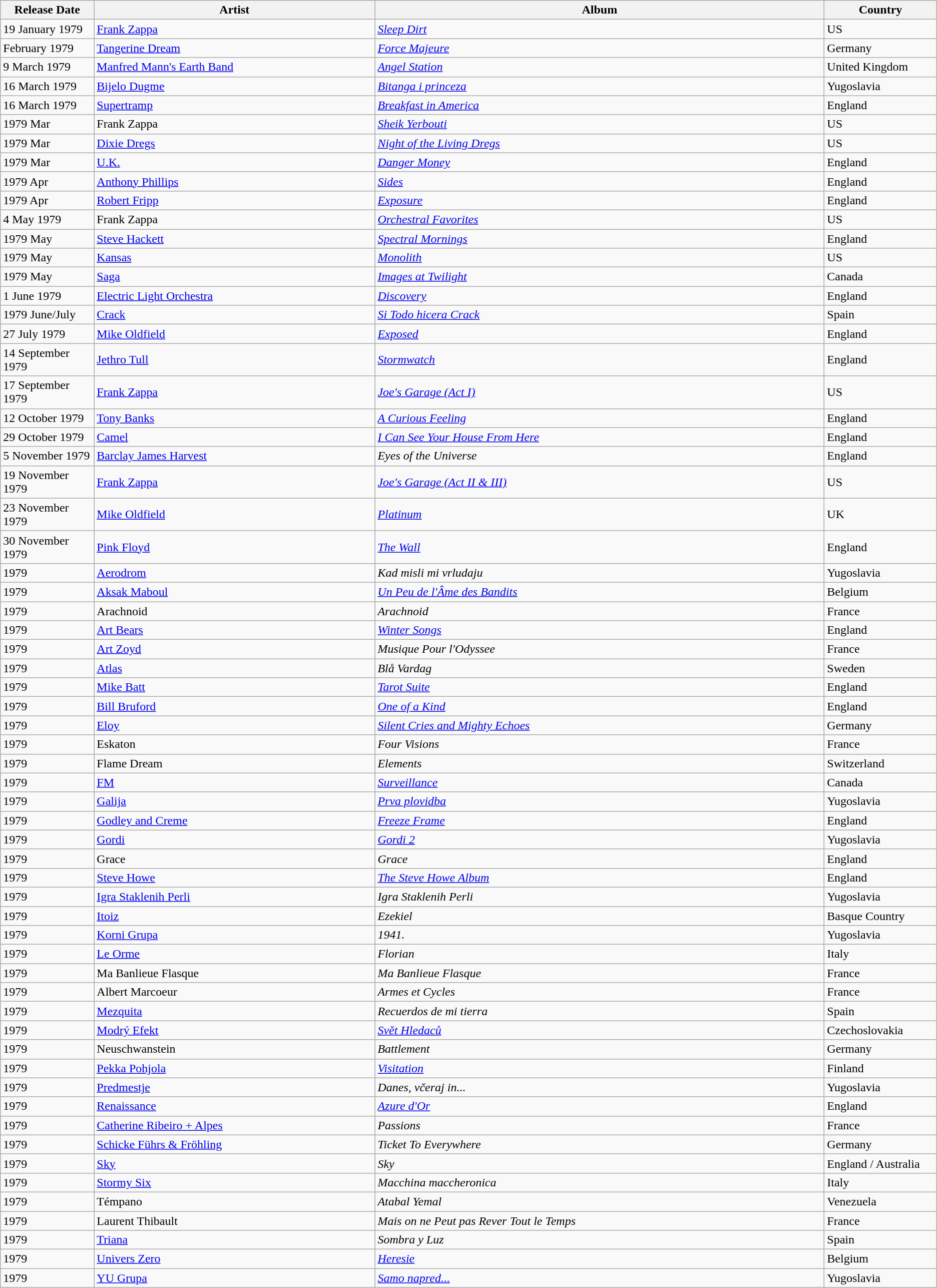<table class="wikitable">
<tr>
<th style="text-align:center; width:10%;">Release Date</th>
<th style="text-align:center; width:30%;">Artist</th>
<th style="text-align:center; width:48%;">Album</th>
<th style="text-align:center; width:12%;">Country</th>
</tr>
<tr>
<td>19 January 1979</td>
<td><a href='#'>Frank Zappa</a></td>
<td><em><a href='#'>Sleep Dirt</a></em></td>
<td>US</td>
</tr>
<tr>
<td>February 1979</td>
<td><a href='#'>Tangerine Dream</a></td>
<td><em><a href='#'>Force Majeure</a></em></td>
<td>Germany</td>
</tr>
<tr>
<td>9 March 1979</td>
<td><a href='#'>Manfred Mann's Earth Band</a></td>
<td><em><a href='#'>Angel Station</a></em></td>
<td>United Kingdom</td>
</tr>
<tr>
<td>16 March 1979</td>
<td><a href='#'>Bijelo Dugme</a></td>
<td><em><a href='#'>Bitanga i princeza</a></em></td>
<td>Yugoslavia</td>
</tr>
<tr>
<td>16 March 1979</td>
<td><a href='#'>Supertramp</a></td>
<td><em><a href='#'>Breakfast in America</a></em></td>
<td>England</td>
</tr>
<tr>
<td>1979 Mar</td>
<td>Frank Zappa</td>
<td><em><a href='#'>Sheik Yerbouti</a></em></td>
<td>US</td>
</tr>
<tr>
<td>1979 Mar</td>
<td><a href='#'>Dixie Dregs</a></td>
<td><em><a href='#'>Night of the Living Dregs</a></em></td>
<td>US</td>
</tr>
<tr>
<td>1979 Mar</td>
<td><a href='#'>U.K.</a></td>
<td><em><a href='#'>Danger Money</a></em></td>
<td>England</td>
</tr>
<tr>
<td>1979 Apr</td>
<td><a href='#'>Anthony Phillips</a></td>
<td><em><a href='#'>Sides</a></em></td>
<td>England</td>
</tr>
<tr>
<td>1979 Apr</td>
<td><a href='#'>Robert Fripp</a></td>
<td><em><a href='#'>Exposure</a></em></td>
<td>England</td>
</tr>
<tr>
<td>4 May 1979</td>
<td>Frank Zappa</td>
<td><em><a href='#'>Orchestral Favorites</a></em></td>
<td>US</td>
</tr>
<tr>
<td>1979 May</td>
<td><a href='#'>Steve Hackett</a></td>
<td><em><a href='#'>Spectral Mornings</a></em></td>
<td>England</td>
</tr>
<tr>
<td>1979 May</td>
<td><a href='#'>Kansas</a></td>
<td><em><a href='#'>Monolith</a></em></td>
<td>US</td>
</tr>
<tr>
<td>1979 May</td>
<td><a href='#'>Saga</a></td>
<td><em><a href='#'>Images at Twilight</a></em></td>
<td>Canada</td>
</tr>
<tr>
<td>1 June 1979</td>
<td><a href='#'>Electric Light Orchestra</a></td>
<td><em><a href='#'>Discovery</a></em></td>
<td>England</td>
</tr>
<tr>
<td>1979 June/July</td>
<td><a href='#'>Crack</a></td>
<td><em><a href='#'>Si Todo hicera Crack</a></em></td>
<td>Spain</td>
</tr>
<tr>
<td>27 July 1979</td>
<td><a href='#'>Mike Oldfield</a></td>
<td><em><a href='#'>Exposed</a></em></td>
<td>England</td>
</tr>
<tr>
<td>14 September 1979</td>
<td><a href='#'>Jethro Tull</a></td>
<td><em><a href='#'>Stormwatch</a></em></td>
<td>England</td>
</tr>
<tr>
<td>17 September 1979</td>
<td><a href='#'>Frank Zappa</a></td>
<td><em><a href='#'>Joe's Garage (Act I)</a></em></td>
<td>US</td>
</tr>
<tr>
<td>12 October 1979</td>
<td><a href='#'>Tony Banks</a></td>
<td><em><a href='#'>A Curious Feeling</a></em></td>
<td>England</td>
</tr>
<tr>
<td>29 October 1979</td>
<td><a href='#'>Camel</a></td>
<td><em><a href='#'>I Can See Your House From Here</a></em></td>
<td>England</td>
</tr>
<tr>
<td>5 November 1979</td>
<td><a href='#'>Barclay James Harvest</a></td>
<td><em>Eyes of the Universe</em></td>
<td>England</td>
</tr>
<tr>
<td>19 November 1979</td>
<td><a href='#'>Frank Zappa</a></td>
<td><em><a href='#'>Joe's Garage (Act II & III)</a></em></td>
<td>US</td>
</tr>
<tr>
<td>23 November 1979</td>
<td><a href='#'>Mike Oldfield</a></td>
<td><em><a href='#'>Platinum</a></em></td>
<td>UK</td>
</tr>
<tr>
<td>30 November 1979</td>
<td><a href='#'>Pink Floyd</a></td>
<td><em><a href='#'>The Wall</a></em></td>
<td>England</td>
</tr>
<tr>
<td>1979</td>
<td><a href='#'>Aerodrom</a></td>
<td><em>Kad misli mi vrludaju</em></td>
<td>Yugoslavia</td>
</tr>
<tr>
<td>1979</td>
<td><a href='#'>Aksak Maboul</a></td>
<td><em><a href='#'>Un Peu de l'Âme des Bandits</a></em></td>
<td>Belgium</td>
</tr>
<tr>
<td>1979</td>
<td>Arachnoid</td>
<td><em>Arachnoid</em></td>
<td>France</td>
</tr>
<tr>
<td>1979</td>
<td><a href='#'>Art Bears</a></td>
<td><em><a href='#'>Winter Songs</a></em></td>
<td>England</td>
</tr>
<tr>
<td>1979</td>
<td><a href='#'>Art Zoyd</a></td>
<td><em>Musique Pour l'Odyssee</em></td>
<td>France</td>
</tr>
<tr>
<td>1979</td>
<td><a href='#'>Atlas</a></td>
<td><em>Blå Vardag</em></td>
<td>Sweden</td>
</tr>
<tr>
<td>1979</td>
<td><a href='#'>Mike Batt</a></td>
<td><em><a href='#'>Tarot Suite</a></em></td>
<td>England</td>
</tr>
<tr>
<td>1979</td>
<td><a href='#'>Bill Bruford</a></td>
<td><em><a href='#'>One of a Kind</a></em></td>
<td>England</td>
</tr>
<tr>
<td>1979</td>
<td><a href='#'>Eloy</a></td>
<td><em><a href='#'>Silent Cries and Mighty Echoes</a></em></td>
<td>Germany</td>
</tr>
<tr>
<td>1979</td>
<td>Eskaton</td>
<td><em>Four Visions</em></td>
<td>France</td>
</tr>
<tr>
<td>1979</td>
<td>Flame Dream</td>
<td><em>Elements</em></td>
<td>Switzerland</td>
</tr>
<tr>
<td>1979</td>
<td><a href='#'>FM</a></td>
<td><em><a href='#'>Surveillance</a></em></td>
<td>Canada</td>
</tr>
<tr>
<td>1979</td>
<td><a href='#'>Galija</a></td>
<td><em><a href='#'>Prva plovidba</a></em></td>
<td>Yugoslavia</td>
</tr>
<tr>
<td>1979</td>
<td><a href='#'>Godley and Creme</a></td>
<td><em><a href='#'>Freeze Frame</a></em></td>
<td>England</td>
</tr>
<tr>
<td>1979</td>
<td><a href='#'>Gordi</a></td>
<td><em><a href='#'>Gordi 2</a></em></td>
<td>Yugoslavia</td>
</tr>
<tr>
<td>1979</td>
<td>Grace</td>
<td><em>Grace</em></td>
<td>England</td>
</tr>
<tr>
<td>1979</td>
<td><a href='#'>Steve Howe</a></td>
<td><em><a href='#'>The Steve Howe Album</a></em></td>
<td>England</td>
</tr>
<tr>
<td>1979</td>
<td><a href='#'>Igra Staklenih Perli</a></td>
<td><em>Igra Staklenih Perli</em></td>
<td>Yugoslavia</td>
</tr>
<tr>
<td>1979</td>
<td><a href='#'>Itoiz</a></td>
<td><em>Ezekiel</em></td>
<td>Basque Country</td>
</tr>
<tr>
<td>1979</td>
<td><a href='#'>Korni Grupa</a></td>
<td><em>1941.</em></td>
<td>Yugoslavia</td>
</tr>
<tr>
<td>1979</td>
<td><a href='#'>Le Orme</a></td>
<td><em>Florian</em></td>
<td>Italy</td>
</tr>
<tr>
<td>1979</td>
<td>Ma Banlieue Flasque</td>
<td><em>Ma Banlieue Flasque</em></td>
<td>France</td>
</tr>
<tr>
<td>1979</td>
<td>Albert Marcoeur</td>
<td><em>Armes et Cycles</em></td>
<td>France</td>
</tr>
<tr>
<td>1979</td>
<td><a href='#'>Mezquita</a></td>
<td><em>Recuerdos de mi tierra</em></td>
<td>Spain</td>
</tr>
<tr>
<td>1979</td>
<td><a href='#'>Modrý Efekt</a></td>
<td><em><a href='#'>Svĕt Hledaců</a></em></td>
<td>Czechoslovakia</td>
</tr>
<tr>
<td>1979</td>
<td>Neuschwanstein</td>
<td><em>Battlement</em></td>
<td>Germany</td>
</tr>
<tr>
<td>1979</td>
<td><a href='#'>Pekka Pohjola</a></td>
<td><em><a href='#'>Visitation</a></em></td>
<td>Finland</td>
</tr>
<tr>
<td>1979</td>
<td><a href='#'>Predmestje</a></td>
<td><em>Danes, včeraj in...</em></td>
<td>Yugoslavia</td>
</tr>
<tr>
<td>1979</td>
<td><a href='#'>Renaissance</a></td>
<td><em><a href='#'>Azure d'Or</a></em></td>
<td>England</td>
</tr>
<tr>
<td>1979</td>
<td><a href='#'>Catherine Ribeiro + Alpes</a></td>
<td><em>Passions</em></td>
<td>France</td>
</tr>
<tr>
<td>1979</td>
<td><a href='#'>Schicke Führs & Fröhling</a></td>
<td><em>Ticket To Everywhere</em></td>
<td>Germany</td>
</tr>
<tr>
<td>1979</td>
<td><a href='#'>Sky</a></td>
<td><em>Sky</em></td>
<td>England / Australia</td>
</tr>
<tr>
<td>1979</td>
<td><a href='#'>Stormy Six</a></td>
<td><em>Macchina maccheronica</em></td>
<td>Italy</td>
</tr>
<tr>
<td>1979</td>
<td>Témpano</td>
<td><em>Atabal Yemal</em></td>
<td>Venezuela</td>
</tr>
<tr>
<td>1979</td>
<td>Laurent Thibault</td>
<td><em>Mais on ne Peut pas Rever Tout le Temps</em></td>
<td>France</td>
</tr>
<tr>
<td>1979</td>
<td><a href='#'>Triana</a></td>
<td><em>Sombra y Luz</em></td>
<td>Spain</td>
</tr>
<tr>
<td>1979</td>
<td><a href='#'>Univers Zero</a></td>
<td><em><a href='#'>Heresie</a></em></td>
<td>Belgium</td>
</tr>
<tr>
<td>1979</td>
<td><a href='#'>YU Grupa</a></td>
<td><em><a href='#'>Samo napred...</a></em></td>
<td>Yugoslavia</td>
</tr>
</table>
